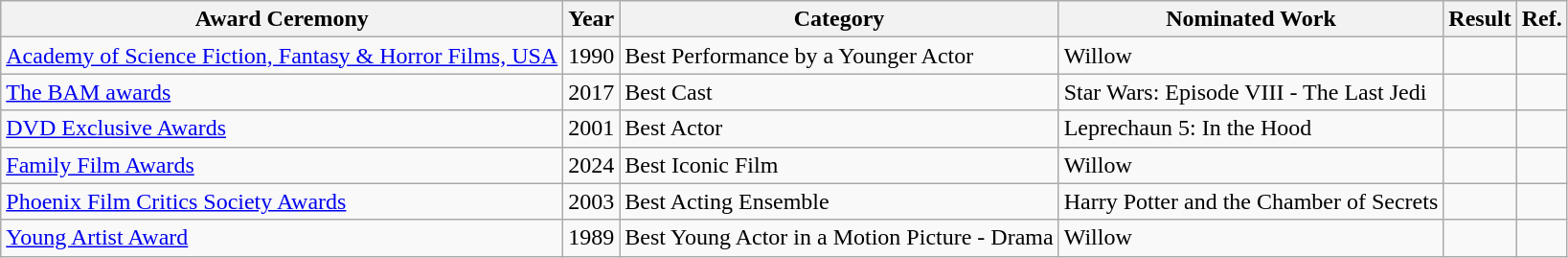<table class="wikitable">
<tr>
<th>Award Ceremony</th>
<th>Year</th>
<th>Category</th>
<th>Nominated Work</th>
<th>Result</th>
<th>Ref.</th>
</tr>
<tr>
<td><a href='#'>Academy of Science Fiction, Fantasy & Horror Films, USA</a></td>
<td>1990</td>
<td>Best Performance by a Younger Actor</td>
<td>Willow</td>
<td></td>
<td></td>
</tr>
<tr>
<td><a href='#'>The BAM awards</a></td>
<td>2017</td>
<td>Best Cast</td>
<td>Star Wars: Episode VIII - The Last Jedi</td>
<td></td>
<td></td>
</tr>
<tr>
<td><a href='#'>DVD Exclusive Awards</a></td>
<td>2001</td>
<td>Best Actor</td>
<td>Leprechaun 5: In the Hood</td>
<td></td>
<td></td>
</tr>
<tr>
<td><a href='#'>Family Film Awards</a></td>
<td>2024</td>
<td>Best Iconic Film</td>
<td>Willow</td>
<td></td>
<td></td>
</tr>
<tr>
<td><a href='#'>Phoenix Film Critics Society Awards</a></td>
<td>2003</td>
<td>Best Acting Ensemble</td>
<td>Harry Potter and the Chamber of Secrets</td>
<td></td>
<td></td>
</tr>
<tr>
<td><a href='#'>Young Artist Award</a></td>
<td>1989</td>
<td>Best Young Actor in a Motion Picture - Drama</td>
<td>Willow</td>
<td></td>
<td></td>
</tr>
</table>
